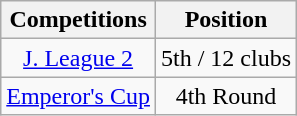<table class="wikitable" style="text-align:center;">
<tr>
<th>Competitions</th>
<th>Position</th>
</tr>
<tr>
<td><a href='#'>J. League 2</a></td>
<td>5th / 12 clubs</td>
</tr>
<tr>
<td><a href='#'>Emperor's Cup</a></td>
<td>4th Round</td>
</tr>
</table>
